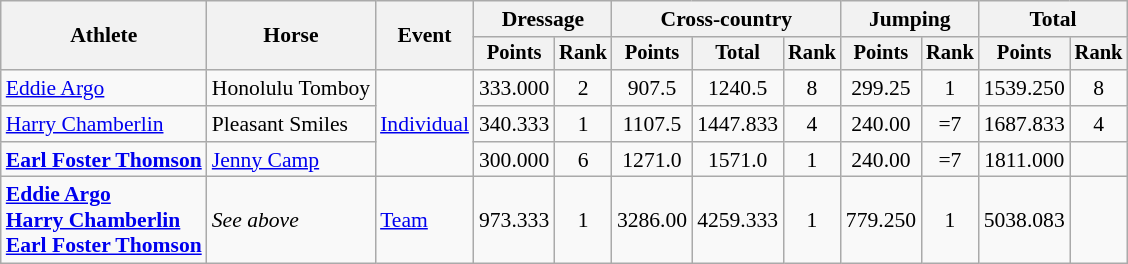<table class=wikitable style="font-size:90%">
<tr>
<th rowspan="2">Athlete</th>
<th rowspan="2">Horse</th>
<th rowspan="2">Event</th>
<th colspan="2">Dressage</th>
<th colspan="3">Cross-country</th>
<th colspan="2">Jumping</th>
<th colspan="2">Total</th>
</tr>
<tr style="font-size:95%">
<th>Points</th>
<th>Rank</th>
<th>Points</th>
<th>Total</th>
<th>Rank</th>
<th>Points</th>
<th>Rank</th>
<th>Points</th>
<th>Rank</th>
</tr>
<tr align=center>
<td align=left><a href='#'>Eddie Argo</a></td>
<td align=left>Honolulu Tomboy</td>
<td align=left rowspan=3><a href='#'>Individual</a></td>
<td>333.000</td>
<td>2</td>
<td>907.5</td>
<td>1240.5</td>
<td>8</td>
<td>299.25</td>
<td>1</td>
<td>1539.250</td>
<td>8</td>
</tr>
<tr align=center>
<td align=left><a href='#'>Harry Chamberlin</a></td>
<td align=left>Pleasant Smiles</td>
<td>340.333</td>
<td>1</td>
<td>1107.5</td>
<td>1447.833</td>
<td>4</td>
<td>240.00</td>
<td>=7</td>
<td>1687.833</td>
<td>4</td>
</tr>
<tr align=center>
<td align=left><strong><a href='#'>Earl Foster Thomson</a></strong></td>
<td align=left><a href='#'>Jenny Camp</a></td>
<td>300.000</td>
<td>6</td>
<td>1271.0</td>
<td>1571.0</td>
<td>1</td>
<td>240.00</td>
<td>=7</td>
<td>1811.000</td>
<td></td>
</tr>
<tr align=center>
<td align=left><strong><a href='#'>Eddie Argo</a><br><a href='#'>Harry Chamberlin</a><br><a href='#'>Earl Foster Thomson</a></strong></td>
<td align=left><em>See above</em></td>
<td align=left><a href='#'>Team</a></td>
<td>973.333</td>
<td>1</td>
<td>3286.00</td>
<td>4259.333</td>
<td>1</td>
<td>779.250</td>
<td>1</td>
<td>5038.083</td>
<td></td>
</tr>
</table>
